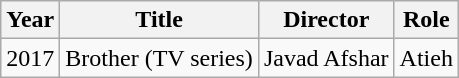<table class="wikitable">
<tr>
<th>Year</th>
<th>Title</th>
<th>Director</th>
<th>Role</th>
</tr>
<tr>
<td>2017</td>
<td>Brother (TV series)</td>
<td>Javad Afshar</td>
<td>Atieh</td>
</tr>
</table>
